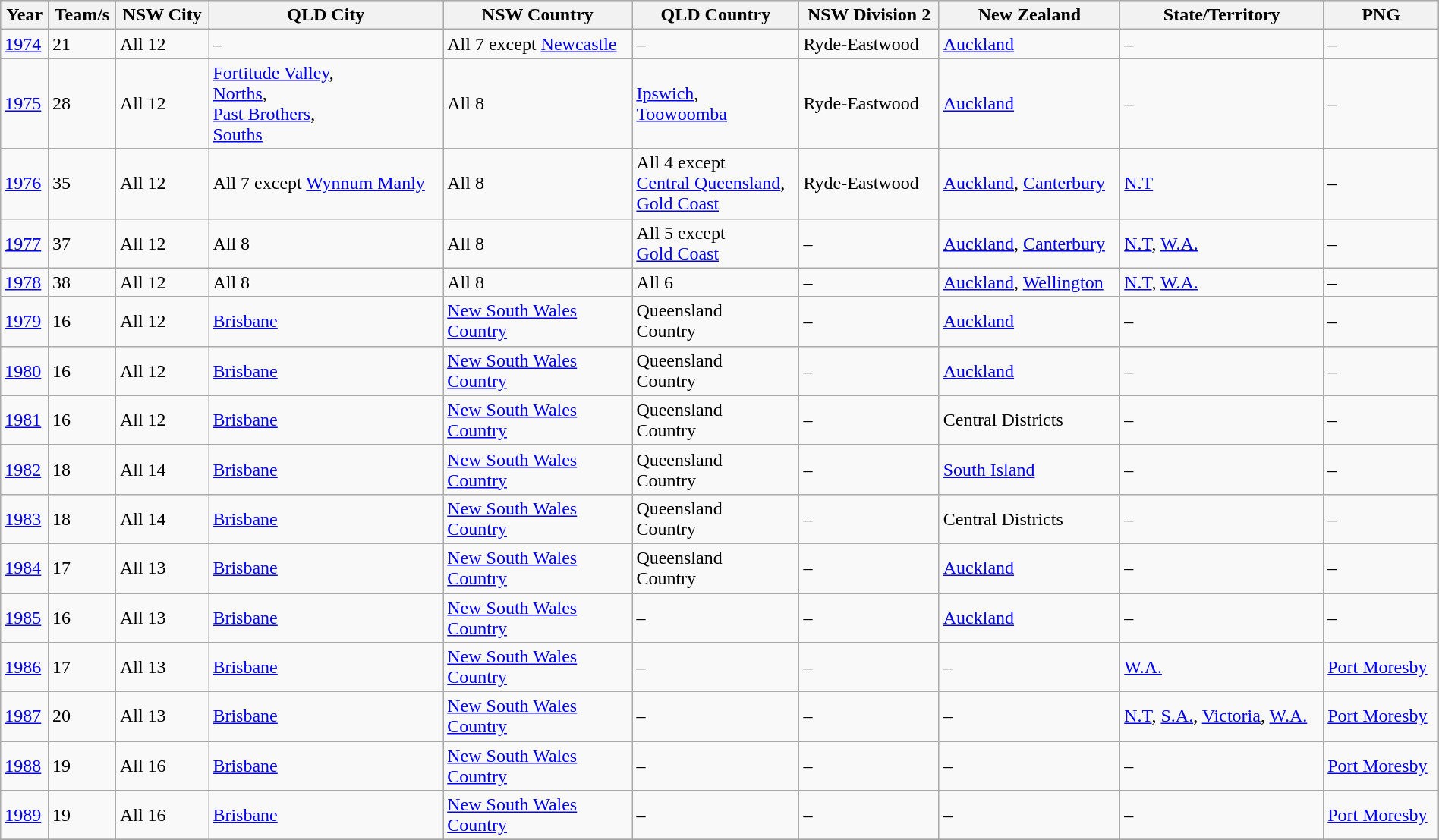<table class="wikitable" width=100%>
<tr bgcolor=#efefef>
<th>Year</th>
<th>Team/s</th>
<th>NSW City</th>
<th>QLD City</th>
<th>NSW Country</th>
<th>QLD Country</th>
<th>NSW Division 2</th>
<th>New Zealand</th>
<th>State/Territory</th>
<th>PNG</th>
</tr>
<tr>
<td><a href='#'>1974</a></td>
<td>21</td>
<td>All 12</td>
<td>–</td>
<td>All 7 except <a href='#'>Newcastle</a></td>
<td>–</td>
<td>Ryde-Eastwood</td>
<td><a href='#'>Auckland</a></td>
<td>–</td>
<td>–</td>
</tr>
<tr>
<td><a href='#'>1975</a></td>
<td>28</td>
<td>All 12</td>
<td><a href='#'>Fortitude Valley</a>,<br><a href='#'>Norths</a>,<br><a href='#'>Past Brothers</a>,<br><a href='#'>Souths</a></td>
<td>All 8</td>
<td><a href='#'>Ipswich</a>,<br><a href='#'>Toowoomba</a></td>
<td>Ryde-Eastwood</td>
<td><a href='#'>Auckland</a></td>
<td>–</td>
<td>–</td>
</tr>
<tr>
<td><a href='#'>1976</a></td>
<td>35</td>
<td>All 12</td>
<td>All 7 except <a href='#'>Wynnum Manly</a></td>
<td>All 8</td>
<td>All 4 except<br><a href='#'>Central Queensland</a>,<br><a href='#'>Gold Coast</a></td>
<td>Ryde-Eastwood</td>
<td><a href='#'>Auckland</a>, <a href='#'>Canterbury</a></td>
<td><a href='#'>N.T</a></td>
<td>–</td>
</tr>
<tr>
<td><a href='#'>1977</a></td>
<td>37</td>
<td>All 12</td>
<td>All 8</td>
<td>All 8</td>
<td>All 5 except<br><a href='#'>Gold Coast</a></td>
<td>–</td>
<td><a href='#'>Auckland</a>, <a href='#'>Canterbury</a></td>
<td><a href='#'>N.T</a>, <a href='#'>W.A.</a></td>
<td>–</td>
</tr>
<tr>
<td><a href='#'>1978</a></td>
<td>38</td>
<td>All 12</td>
<td>All 8</td>
<td>All 8</td>
<td>All 6</td>
<td>–</td>
<td><a href='#'>Auckland</a>, <a href='#'>Wellington</a></td>
<td><a href='#'>N.T</a>, <a href='#'>W.A.</a></td>
<td>–</td>
</tr>
<tr>
<td><a href='#'>1979</a></td>
<td>16</td>
<td>All 12</td>
<td><a href='#'>Brisbane</a></td>
<td><a href='#'>New South Wales<br>Country</a></td>
<td>Queensland<br>Country</td>
<td>–</td>
<td><a href='#'>Auckland</a></td>
<td>–</td>
<td>–</td>
</tr>
<tr>
<td><a href='#'>1980</a></td>
<td>16</td>
<td>All 12</td>
<td><a href='#'>Brisbane</a></td>
<td><a href='#'>New South Wales<br>Country</a></td>
<td>Queensland<br>Country</td>
<td>–</td>
<td><a href='#'>Auckland</a></td>
<td>–</td>
<td>–</td>
</tr>
<tr>
<td><a href='#'>1981</a></td>
<td>16</td>
<td>All 12</td>
<td><a href='#'>Brisbane</a></td>
<td><a href='#'>New South Wales<br>Country</a></td>
<td>Queensland<br>Country</td>
<td>–</td>
<td>Central Districts</td>
<td>–</td>
<td>–</td>
</tr>
<tr>
<td><a href='#'>1982</a></td>
<td>18</td>
<td>All 14</td>
<td><a href='#'>Brisbane</a></td>
<td><a href='#'>New South Wales<br>Country</a></td>
<td>Queensland<br>Country</td>
<td>–</td>
<td><a href='#'>South Island</a></td>
<td>–</td>
<td>–</td>
</tr>
<tr>
<td><a href='#'>1983</a></td>
<td>18</td>
<td>All 14</td>
<td><a href='#'>Brisbane</a></td>
<td><a href='#'>New South Wales<br>Country</a></td>
<td>Queensland<br>Country</td>
<td>–</td>
<td>Central Districts</td>
<td>–</td>
<td>–</td>
</tr>
<tr>
<td><a href='#'>1984</a></td>
<td>17</td>
<td>All 13</td>
<td><a href='#'>Brisbane</a></td>
<td><a href='#'>New South Wales<br>Country</a></td>
<td>Queensland<br>Country</td>
<td>–</td>
<td><a href='#'>Auckland</a></td>
<td>–</td>
<td>–</td>
</tr>
<tr>
<td><a href='#'>1985</a></td>
<td>16</td>
<td>All 13</td>
<td><a href='#'>Brisbane</a></td>
<td><a href='#'>New South Wales<br>Country</a></td>
<td>–</td>
<td>–</td>
<td><a href='#'>Auckland</a></td>
<td>–</td>
<td>–</td>
</tr>
<tr>
<td><a href='#'>1986</a></td>
<td>17</td>
<td>All 13</td>
<td><a href='#'>Brisbane</a></td>
<td><a href='#'>New South Wales<br>Country</a></td>
<td>–</td>
<td>–</td>
<td>–</td>
<td><a href='#'>W.A.</a></td>
<td><a href='#'>Port Moresby</a></td>
</tr>
<tr>
<td><a href='#'>1987</a></td>
<td>20</td>
<td>All 13</td>
<td><a href='#'>Brisbane</a></td>
<td><a href='#'>New South Wales<br>Country</a></td>
<td>–</td>
<td>–</td>
<td>–</td>
<td><a href='#'>N.T</a>, <a href='#'>S.A.</a>, <a href='#'>Victoria</a>, <a href='#'>W.A.</a></td>
<td><a href='#'>Port Moresby</a></td>
</tr>
<tr>
<td><a href='#'>1988</a></td>
<td>19</td>
<td>All 16</td>
<td><a href='#'>Brisbane</a></td>
<td><a href='#'>New South Wales<br>Country</a></td>
<td>–</td>
<td>–</td>
<td>–</td>
<td>–</td>
<td><a href='#'>Port Moresby</a></td>
</tr>
<tr>
<td><a href='#'>1989</a></td>
<td>19</td>
<td>All 16</td>
<td><a href='#'>Brisbane</a></td>
<td><a href='#'>New South Wales<br>Country</a></td>
<td>–</td>
<td>–</td>
<td>–</td>
<td>–</td>
<td><a href='#'>Port Moresby</a></td>
</tr>
<tr>
</tr>
</table>
